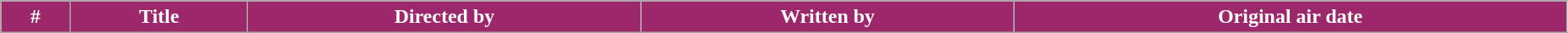<table class="wikitable plainrowheaders" style="width:98%; background:#fff;">
<tr style="color:white">
<th style="background:#9C276B;">#</th>
<th style="background:#9C276B;">Title</th>
<th style="background:#9C276B;">Directed by</th>
<th style="background:#9C276B;">Written by</th>
<th style="background:#9C276B;">Original air date<br>
























</th>
</tr>
</table>
